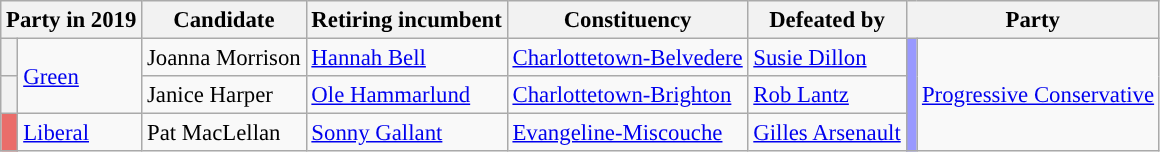<table class="wikitable sortable" style="font-size: 95%;">
<tr>
<th colspan="2">Party in 2019</th>
<th>Candidate</th>
<th>Retiring incumbent</th>
<th>Constituency</th>
<th>Defeated by</th>
<th colspan="2">Party</th>
</tr>
<tr>
<th rowspan="1" style="background-color: "></th>
<td rowspan="2"><a href='#'>Green</a></td>
<td>Joanna Morrison</td>
<td><a href='#'>Hannah Bell</a></td>
<td><a href='#'>Charlottetown-Belvedere</a></td>
<td><a href='#'>Susie Dillon</a></td>
<td rowspan="3" style="background:#9999FF"></td>
<td rowspan="3"><a href='#'>Progressive Conservative</a></td>
</tr>
<tr>
<th rowspan="1" style="background-color: "></th>
<td>Janice Harper</td>
<td><a href='#'>Ole Hammarlund</a></td>
<td><a href='#'>Charlottetown-Brighton</a></td>
<td><a href='#'>Rob Lantz</a></td>
</tr>
<tr>
<td style="background:#EA6D6A;"></td>
<td><a href='#'>Liberal</a></td>
<td>Pat MacLellan</td>
<td><a href='#'>Sonny Gallant</a></td>
<td><a href='#'>Evangeline-Miscouche</a></td>
<td><a href='#'>Gilles Arsenault</a></td>
</tr>
</table>
